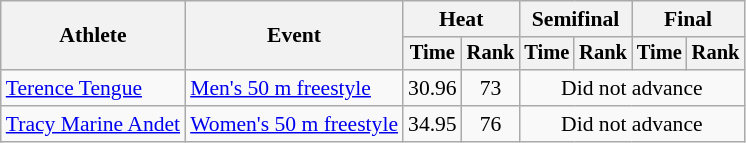<table class=wikitable style="font-size:90%">
<tr>
<th rowspan="2">Athlete</th>
<th rowspan="2">Event</th>
<th colspan="2">Heat</th>
<th colspan="2">Semifinal</th>
<th colspan="2">Final</th>
</tr>
<tr style="font-size:95%">
<th>Time</th>
<th>Rank</th>
<th>Time</th>
<th>Rank</th>
<th>Time</th>
<th>Rank</th>
</tr>
<tr align=center>
<td align=left><a href='#'>Terence Tengue</a></td>
<td align=left><a href='#'>Men's 50 m freestyle</a></td>
<td>30.96</td>
<td>73</td>
<td colspan=4>Did not advance</td>
</tr>
<tr align=center>
<td align=left><a href='#'>Tracy Marine Andet</a></td>
<td align=left><a href='#'>Women's 50 m freestyle</a></td>
<td>34.95</td>
<td>76</td>
<td colspan=4>Did not advance</td>
</tr>
</table>
